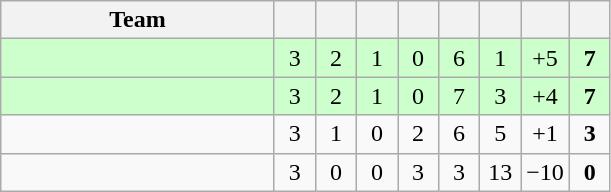<table class="wikitable" style="text-align: center;">
<tr>
<th width="175">Team</th>
<th width="20"></th>
<th width="20"></th>
<th width="20"></th>
<th width="20"></th>
<th width="20"></th>
<th width="20"></th>
<th width="20"></th>
<th width="20"></th>
</tr>
<tr style="background:#ccffcc;">
<td align=left></td>
<td>3</td>
<td>2</td>
<td>1</td>
<td>0</td>
<td>6</td>
<td>1</td>
<td>+5</td>
<td><strong>7</strong></td>
</tr>
<tr style="background:#ccffcc;">
<td align=left></td>
<td>3</td>
<td>2</td>
<td>1</td>
<td>0</td>
<td>7</td>
<td>3</td>
<td>+4</td>
<td><strong>7</strong></td>
</tr>
<tr>
<td align=left></td>
<td>3</td>
<td>1</td>
<td>0</td>
<td>2</td>
<td>6</td>
<td>5</td>
<td>+1</td>
<td><strong>3</strong></td>
</tr>
<tr>
<td align=left></td>
<td>3</td>
<td>0</td>
<td>0</td>
<td>3</td>
<td>3</td>
<td>13</td>
<td>−10</td>
<td><strong>0</strong></td>
</tr>
</table>
